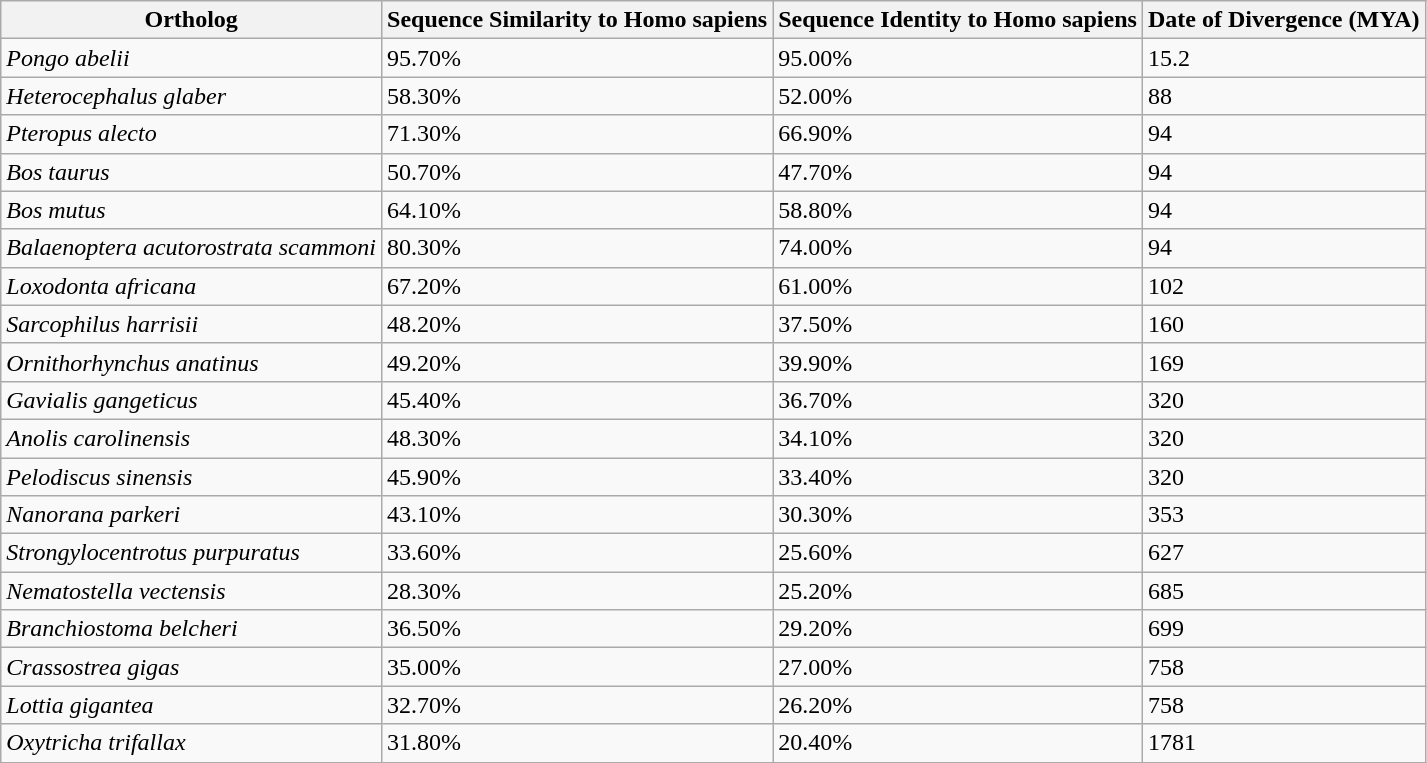<table class="wikitable">
<tr>
<th>Ortholog</th>
<th>Sequence Similarity to Homo sapiens</th>
<th>Sequence Identity to Homo sapiens</th>
<th>Date of Divergence (MYA)</th>
</tr>
<tr>
<td><em>Pongo abelii</em></td>
<td>95.70%</td>
<td>95.00%</td>
<td>15.2</td>
</tr>
<tr>
<td><em>Heterocephalus glaber</em></td>
<td>58.30%</td>
<td>52.00%</td>
<td>88</td>
</tr>
<tr>
<td><em>Pteropus alecto</em></td>
<td>71.30%</td>
<td>66.90%</td>
<td>94</td>
</tr>
<tr>
<td><em>Bos taurus</em></td>
<td>50.70%</td>
<td>47.70%</td>
<td>94</td>
</tr>
<tr>
<td><em>Bos mutus</em></td>
<td>64.10%</td>
<td>58.80%</td>
<td>94</td>
</tr>
<tr>
<td><em>Balaenoptera acutorostrata  scammoni</em></td>
<td>80.30%</td>
<td>74.00%</td>
<td>94</td>
</tr>
<tr>
<td><em>Loxodonta africana</em></td>
<td>67.20%</td>
<td>61.00%</td>
<td>102</td>
</tr>
<tr>
<td><em>Sarcophilus harrisii</em></td>
<td>48.20%</td>
<td>37.50%</td>
<td>160</td>
</tr>
<tr>
<td><em>Ornithorhynchus anatinus</em></td>
<td>49.20%</td>
<td>39.90%</td>
<td>169</td>
</tr>
<tr>
<td><em>Gavialis gangeticus</em></td>
<td>45.40%</td>
<td>36.70%</td>
<td>320</td>
</tr>
<tr>
<td><em>Anolis carolinensis</em></td>
<td>48.30%</td>
<td>34.10%</td>
<td>320</td>
</tr>
<tr>
<td><em>Pelodiscus sinensis</em></td>
<td>45.90%</td>
<td>33.40%</td>
<td>320</td>
</tr>
<tr>
<td><em>Nanorana  parkeri</em></td>
<td>43.10%</td>
<td>30.30%</td>
<td>353</td>
</tr>
<tr>
<td><em>Strongylocentrotus purpuratus</em></td>
<td>33.60%</td>
<td>25.60%</td>
<td>627</td>
</tr>
<tr>
<td><em>Nematostella vectensis</em></td>
<td>28.30%</td>
<td>25.20%</td>
<td>685</td>
</tr>
<tr>
<td><em>Branchiostoma belcheri</em></td>
<td>36.50%</td>
<td>29.20%</td>
<td>699</td>
</tr>
<tr>
<td><em>Crassostrea  gigas</em></td>
<td>35.00%</td>
<td>27.00%</td>
<td>758</td>
</tr>
<tr>
<td><em>Lottia gigantea</em></td>
<td>32.70%</td>
<td>26.20%</td>
<td>758</td>
</tr>
<tr>
<td><em>Oxytricha trifallax</em></td>
<td>31.80%</td>
<td>20.40%</td>
<td>1781</td>
</tr>
</table>
